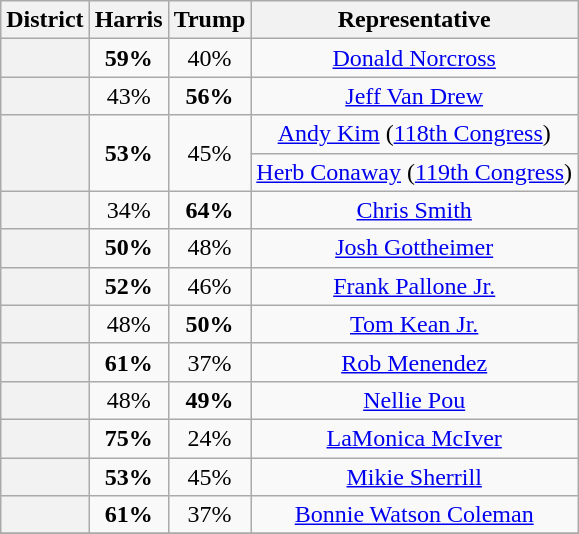<table class=wikitable>
<tr>
<th>District</th>
<th>Harris</th>
<th>Trump</th>
<th>Representative</th>
</tr>
<tr align=center>
<th></th>
<td><strong>59%</strong></td>
<td>40%</td>
<td><a href='#'>Donald Norcross</a></td>
</tr>
<tr align=center>
<th></th>
<td>43%</td>
<td><strong>56%</strong></td>
<td><a href='#'>Jeff Van Drew</a></td>
</tr>
<tr align=center>
<th rowspan=2 ></th>
<td rowspan=2><strong>53%</strong></td>
<td rowspan=2>45%</td>
<td><a href='#'>Andy Kim</a> (<a href='#'>118th Congress</a>)</td>
</tr>
<tr align=center>
<td><a href='#'>Herb Conaway</a> (<a href='#'>119th Congress</a>)</td>
</tr>
<tr align=center>
<th></th>
<td>34%</td>
<td><strong>64%</strong></td>
<td><a href='#'>Chris Smith</a></td>
</tr>
<tr align=center>
<th></th>
<td><strong>50%</strong></td>
<td>48%</td>
<td><a href='#'>Josh Gottheimer</a></td>
</tr>
<tr align=center>
<th></th>
<td><strong>52%</strong></td>
<td>46%</td>
<td><a href='#'>Frank Pallone Jr.</a></td>
</tr>
<tr align=center>
<th></th>
<td>48%</td>
<td><strong>50%</strong></td>
<td><a href='#'>Tom Kean Jr.</a></td>
</tr>
<tr align=center>
<th></th>
<td><strong>61%</strong></td>
<td>37%</td>
<td><a href='#'>Rob Menendez</a></td>
</tr>
<tr align=center>
<th></th>
<td>48%</td>
<td><strong>49%</strong></td>
<td><a href='#'>Nellie Pou</a></td>
</tr>
<tr align=center>
<th></th>
<td><strong>75%</strong></td>
<td>24%</td>
<td><a href='#'>LaMonica McIver</a></td>
</tr>
<tr align=center>
<th></th>
<td><strong>53%</strong></td>
<td>45%</td>
<td><a href='#'>Mikie Sherrill</a></td>
</tr>
<tr align=center>
<th></th>
<td><strong>61%</strong></td>
<td>37%</td>
<td><a href='#'>Bonnie Watson Coleman</a></td>
</tr>
<tr align=center>
</tr>
</table>
